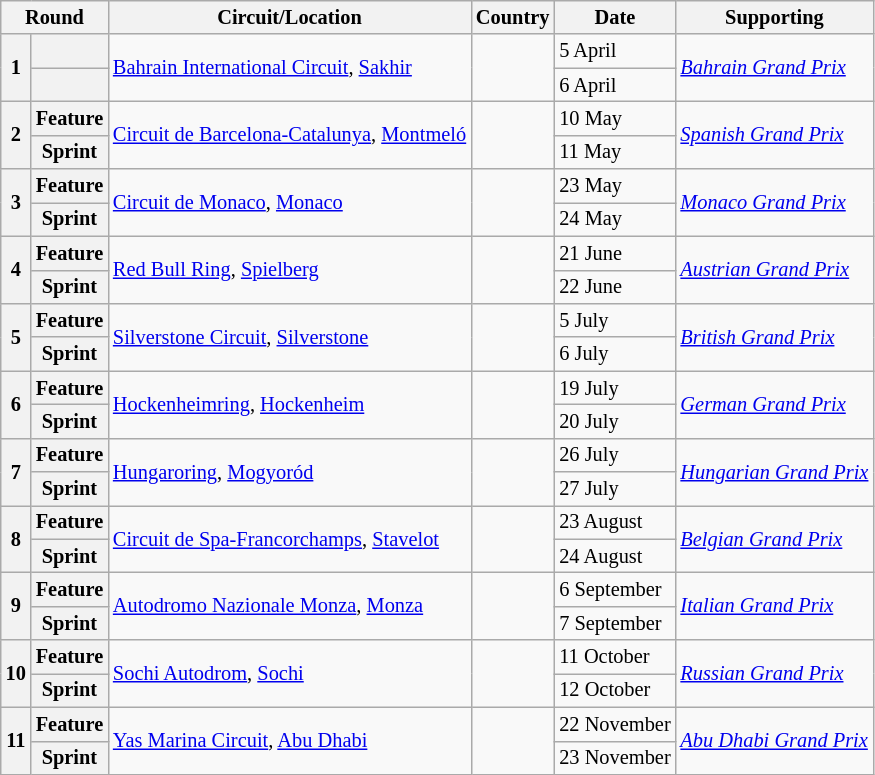<table class="wikitable" style="font-size: 85%;">
<tr>
<th colspan=2>Round</th>
<th>Circuit/Location</th>
<th>Country</th>
<th>Date</th>
<th>Supporting</th>
</tr>
<tr>
<th rowspan=2>1</th>
<th></th>
<td rowspan=2><a href='#'>Bahrain International Circuit</a>, <a href='#'>Sakhir</a></td>
<td rowspan=2></td>
<td>5 April</td>
<td rowspan=2><em><a href='#'>Bahrain Grand Prix</a></em></td>
</tr>
<tr>
<th></th>
<td>6 April</td>
</tr>
<tr>
<th rowspan=2>2</th>
<th>Feature</th>
<td rowspan=2><a href='#'>Circuit de Barcelona-Catalunya</a>, <a href='#'>Montmeló</a></td>
<td rowspan=2></td>
<td>10 May</td>
<td rowspan=2><em><a href='#'>Spanish Grand Prix</a></em></td>
</tr>
<tr>
<th>Sprint</th>
<td>11 May</td>
</tr>
<tr>
<th rowspan=2>3</th>
<th>Feature</th>
<td rowspan=2><a href='#'>Circuit de Monaco</a>, <a href='#'>Monaco</a></td>
<td rowspan=2></td>
<td>23 May</td>
<td rowspan=2><em><a href='#'>Monaco Grand Prix</a></em></td>
</tr>
<tr>
<th>Sprint</th>
<td>24 May</td>
</tr>
<tr>
<th rowspan=2>4</th>
<th>Feature</th>
<td rowspan=2><a href='#'>Red Bull Ring</a>, <a href='#'>Spielberg</a></td>
<td rowspan=2></td>
<td>21 June</td>
<td rowspan=2><em><a href='#'>Austrian Grand Prix</a></em></td>
</tr>
<tr>
<th>Sprint</th>
<td>22 June</td>
</tr>
<tr>
<th rowspan=2>5</th>
<th>Feature</th>
<td rowspan=2><a href='#'>Silverstone Circuit</a>, <a href='#'>Silverstone</a></td>
<td rowspan=2></td>
<td>5 July</td>
<td rowspan=2><em><a href='#'>British Grand Prix</a></em></td>
</tr>
<tr>
<th>Sprint</th>
<td>6 July</td>
</tr>
<tr>
<th rowspan=2>6</th>
<th>Feature</th>
<td rowspan=2><a href='#'>Hockenheimring</a>, <a href='#'>Hockenheim</a></td>
<td rowspan=2></td>
<td>19 July</td>
<td rowspan=2><em><a href='#'>German Grand Prix</a></em></td>
</tr>
<tr>
<th>Sprint</th>
<td>20 July</td>
</tr>
<tr>
<th rowspan=2>7</th>
<th>Feature</th>
<td rowspan=2><a href='#'>Hungaroring</a>, <a href='#'>Mogyoród</a></td>
<td rowspan=2></td>
<td>26 July</td>
<td rowspan=2><em><a href='#'>Hungarian Grand Prix</a></em></td>
</tr>
<tr>
<th>Sprint</th>
<td>27 July</td>
</tr>
<tr>
<th rowspan=2>8</th>
<th>Feature</th>
<td rowspan=2><a href='#'>Circuit de Spa-Francorchamps</a>, <a href='#'>Stavelot</a></td>
<td rowspan=2></td>
<td>23 August</td>
<td rowspan=2><em><a href='#'>Belgian Grand Prix</a></em></td>
</tr>
<tr>
<th>Sprint</th>
<td>24 August</td>
</tr>
<tr>
<th rowspan=2>9</th>
<th>Feature</th>
<td rowspan=2><a href='#'>Autodromo Nazionale Monza</a>, <a href='#'>Monza</a></td>
<td rowspan=2></td>
<td>6 September</td>
<td rowspan=2><em><a href='#'>Italian Grand Prix</a></em></td>
</tr>
<tr>
<th>Sprint</th>
<td>7 September</td>
</tr>
<tr>
<th rowspan=2>10</th>
<th>Feature</th>
<td rowspan=2><a href='#'>Sochi Autodrom</a>, <a href='#'>Sochi</a></td>
<td rowspan=2></td>
<td>11 October</td>
<td rowspan=2><em><a href='#'>Russian Grand Prix</a></em></td>
</tr>
<tr>
<th>Sprint</th>
<td>12 October</td>
</tr>
<tr>
<th rowspan=2>11</th>
<th>Feature</th>
<td rowspan=2><a href='#'>Yas Marina Circuit</a>, <a href='#'>Abu Dhabi</a></td>
<td rowspan=2></td>
<td>22 November</td>
<td rowspan=2><em><a href='#'>Abu Dhabi Grand Prix</a></em></td>
</tr>
<tr>
<th>Sprint</th>
<td>23 November</td>
</tr>
</table>
